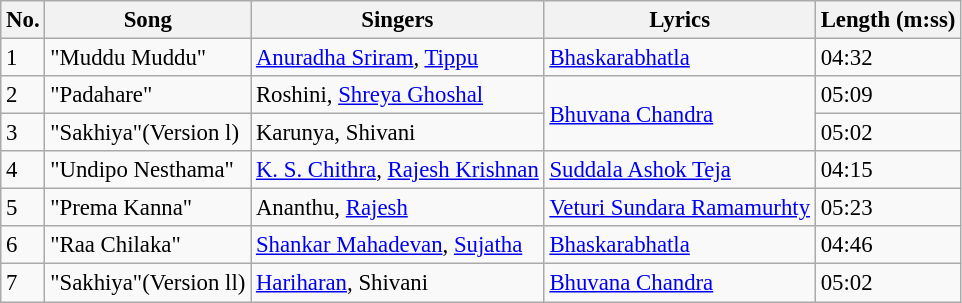<table class="wikitable" style="font-size:95%;">
<tr>
<th>No.</th>
<th>Song</th>
<th>Singers</th>
<th>Lyrics</th>
<th>Length (m:ss)</th>
</tr>
<tr>
<td>1</td>
<td>"Muddu Muddu"</td>
<td><a href='#'>Anuradha Sriram</a>, <a href='#'>Tippu</a></td>
<td><a href='#'>Bhaskarabhatla</a></td>
<td>04:32</td>
</tr>
<tr>
<td>2</td>
<td>"Padahare"</td>
<td>Roshini, <a href='#'>Shreya Ghoshal</a></td>
<td rowspan="2"><a href='#'>Bhuvana Chandra</a></td>
<td>05:09</td>
</tr>
<tr>
<td>3</td>
<td>"Sakhiya"(Version l)</td>
<td>Karunya, Shivani</td>
<td>05:02</td>
</tr>
<tr>
<td>4</td>
<td>"Undipo Nesthama"</td>
<td><a href='#'>K. S. Chithra</a>, <a href='#'>Rajesh Krishnan</a></td>
<td><a href='#'>Suddala Ashok Teja</a></td>
<td>04:15</td>
</tr>
<tr>
<td>5</td>
<td>"Prema Kanna"</td>
<td>Ananthu, <a href='#'>Rajesh</a></td>
<td><a href='#'>Veturi Sundara Ramamurhty</a></td>
<td>05:23</td>
</tr>
<tr>
<td>6</td>
<td>"Raa Chilaka"</td>
<td><a href='#'>Shankar Mahadevan</a>, <a href='#'>Sujatha</a></td>
<td><a href='#'>Bhaskarabhatla</a></td>
<td>04:46</td>
</tr>
<tr>
<td>7</td>
<td>"Sakhiya"(Version ll)</td>
<td><a href='#'>Hariharan</a>, Shivani</td>
<td><a href='#'>Bhuvana Chandra</a></td>
<td>05:02</td>
</tr>
</table>
